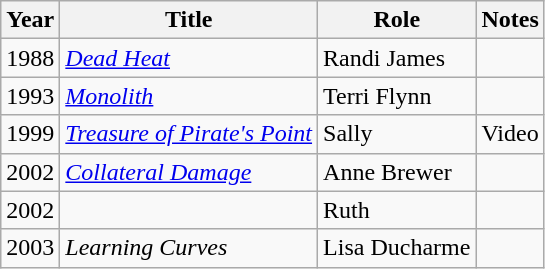<table class="wikitable sortable">
<tr>
<th>Year</th>
<th>Title</th>
<th>Role</th>
<th class="unsortable">Notes</th>
</tr>
<tr>
<td>1988</td>
<td><em><a href='#'>Dead Heat</a></em></td>
<td>Randi James</td>
<td></td>
</tr>
<tr>
<td>1993</td>
<td><a href='#'><em>Monolith</em></a></td>
<td>Terri Flynn</td>
<td></td>
</tr>
<tr>
<td>1999</td>
<td><em><a href='#'>Treasure of Pirate's Point</a></em></td>
<td>Sally</td>
<td>Video</td>
</tr>
<tr>
<td>2002</td>
<td><em><a href='#'>Collateral Damage</a></em></td>
<td>Anne Brewer</td>
<td></td>
</tr>
<tr>
<td>2002</td>
<td><em></em></td>
<td>Ruth</td>
<td></td>
</tr>
<tr>
<td>2003</td>
<td><em>Learning Curves</em></td>
<td>Lisa Ducharme</td>
<td></td>
</tr>
</table>
